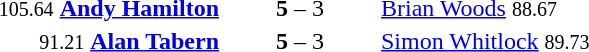<table style="text-align:center">
<tr>
<th width=223></th>
<th width=100></th>
<th width=223></th>
</tr>
<tr>
<td align=right><small>105.64</small> <strong><a href='#'>Andy Hamilton</a></strong> </td>
<td><strong>5</strong> – 3</td>
<td align=left> <a href='#'>Brian Woods</a> <small>88.67</small></td>
</tr>
<tr>
<td align=right><small>91.21</small> <strong><a href='#'>Alan Tabern</a></strong> </td>
<td><strong>5</strong> – 3</td>
<td align=left> <a href='#'>Simon Whitlock</a> <small>89.73</small></td>
</tr>
</table>
